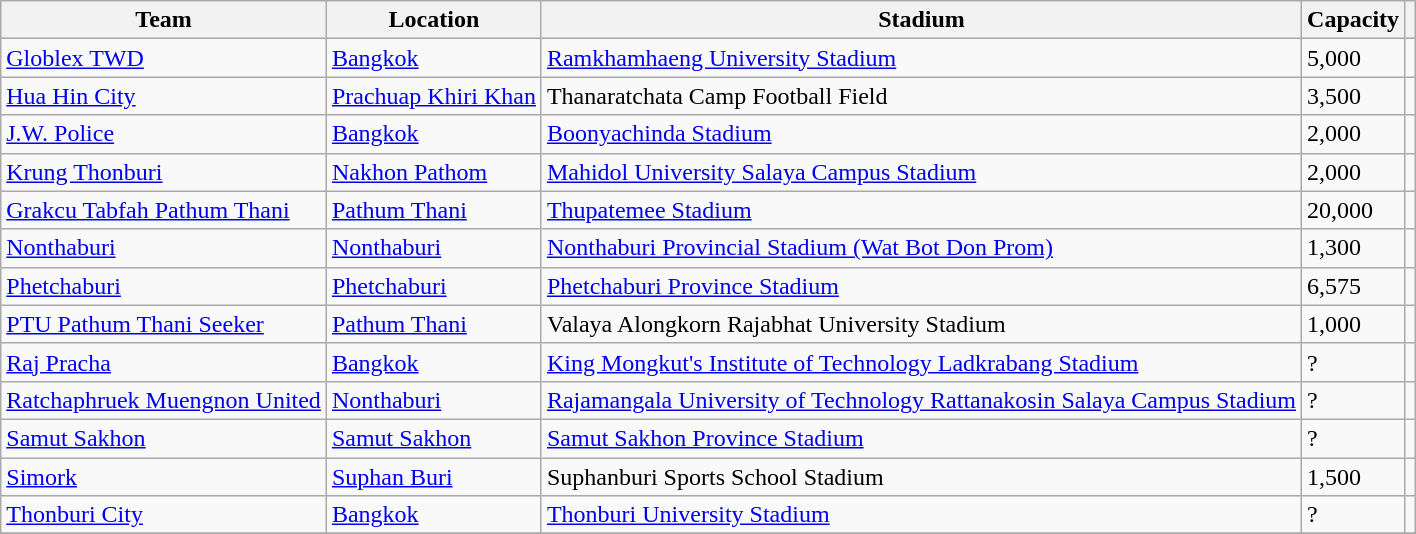<table class="wikitable sortable">
<tr>
<th>Team</th>
<th>Location</th>
<th>Stadium</th>
<th>Capacity</th>
<th class="unsortable"></th>
</tr>
<tr>
<td><a href='#'>Globlex TWD</a></td>
<td><a href='#'>Bangkok</a></td>
<td><a href='#'>Ramkhamhaeng University Stadium</a></td>
<td>5,000</td>
<td></td>
</tr>
<tr>
<td><a href='#'>Hua Hin City</a></td>
<td><a href='#'>Prachuap Khiri Khan</a></td>
<td>Thanaratchata Camp Football Field</td>
<td>3,500</td>
<td></td>
</tr>
<tr>
<td><a href='#'>J.W. Police</a></td>
<td><a href='#'>Bangkok</a></td>
<td><a href='#'>Boonyachinda Stadium</a></td>
<td>2,000</td>
<td></td>
</tr>
<tr>
<td><a href='#'>Krung Thonburi</a></td>
<td><a href='#'>Nakhon Pathom</a></td>
<td><a href='#'>Mahidol University Salaya Campus Stadium</a></td>
<td>2,000</td>
<td></td>
</tr>
<tr>
<td><a href='#'>Grakcu Tabfah Pathum Thani</a></td>
<td><a href='#'>Pathum Thani</a></td>
<td><a href='#'>Thupatemee Stadium</a></td>
<td>20,000</td>
<td></td>
</tr>
<tr>
<td><a href='#'>Nonthaburi</a></td>
<td><a href='#'>Nonthaburi</a></td>
<td><a href='#'>Nonthaburi Provincial Stadium (Wat Bot Don Prom)</a></td>
<td>1,300</td>
<td></td>
</tr>
<tr>
<td><a href='#'>Phetchaburi</a></td>
<td><a href='#'>Phetchaburi</a></td>
<td><a href='#'>Phetchaburi Province Stadium</a></td>
<td>6,575</td>
<td></td>
</tr>
<tr>
<td><a href='#'>PTU Pathum Thani Seeker</a></td>
<td><a href='#'>Pathum Thani</a></td>
<td>Valaya Alongkorn Rajabhat University Stadium</td>
<td>1,000</td>
<td></td>
</tr>
<tr>
<td><a href='#'>Raj Pracha</a></td>
<td><a href='#'>Bangkok</a></td>
<td><a href='#'>King Mongkut's Institute of Technology Ladkrabang Stadium</a></td>
<td>?</td>
<td></td>
</tr>
<tr>
<td><a href='#'>Ratchaphruek Muengnon United</a></td>
<td><a href='#'>Nonthaburi</a></td>
<td><a href='#'>Rajamangala University of Technology Rattanakosin Salaya Campus Stadium</a></td>
<td>?</td>
<td></td>
</tr>
<tr>
<td><a href='#'>Samut Sakhon</a></td>
<td><a href='#'>Samut Sakhon</a></td>
<td><a href='#'>Samut Sakhon Province Stadium</a></td>
<td>?</td>
<td></td>
</tr>
<tr>
<td><a href='#'>Simork</a></td>
<td><a href='#'>Suphan Buri</a></td>
<td>Suphanburi Sports School Stadium</td>
<td>1,500</td>
<td></td>
</tr>
<tr>
<td><a href='#'>Thonburi City</a></td>
<td><a href='#'>Bangkok</a></td>
<td><a href='#'>Thonburi University Stadium</a></td>
<td>?</td>
<td></td>
</tr>
<tr>
</tr>
</table>
